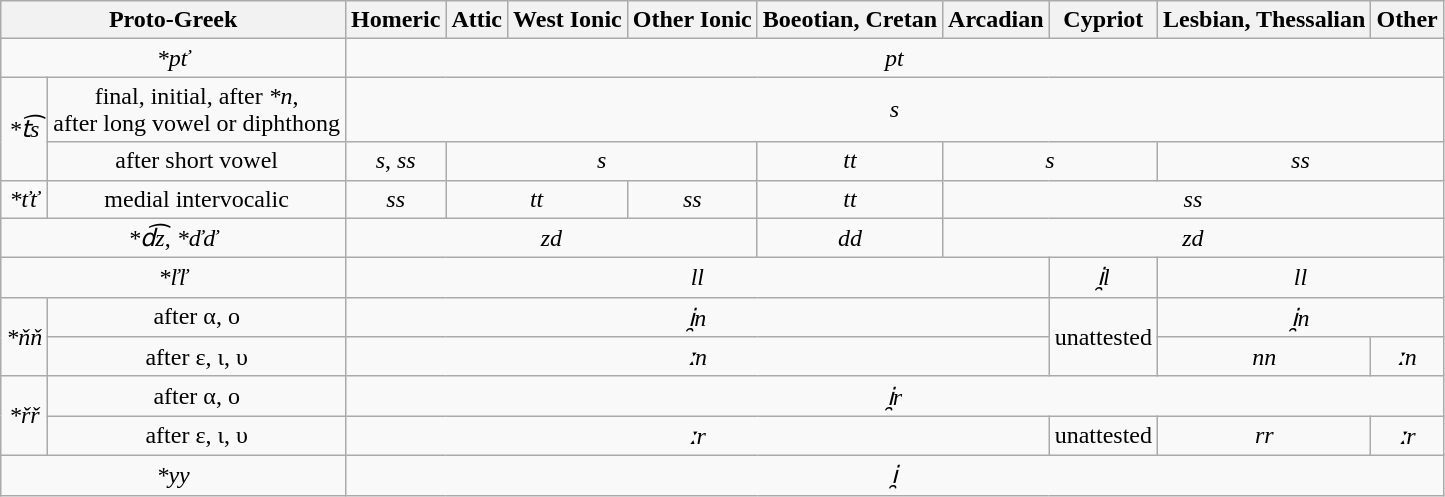<table class="wikitable" style="text-align:center;">
<tr>
<th colspan="2">Proto-Greek</th>
<th>Homeric</th>
<th>Attic</th>
<th>West Ionic</th>
<th>Other Ionic</th>
<th>Boeotian, Cretan</th>
<th>Arcadian</th>
<th>Cypriot</th>
<th>Lesbian, Thessalian</th>
<th>Other</th>
</tr>
<tr>
<td colspan="2"><em>*pť</em></td>
<td colspan="9"><em>pt</em></td>
</tr>
<tr>
<td rowspan="2"><em>*t͡s</em></td>
<td>final, initial, after <em>*n</em>,<br> after long vowel or diphthong</td>
<td colspan="9"><em>s</em></td>
</tr>
<tr>
<td>after short vowel</td>
<td><em>s</em>, <em>ss</em></td>
<td colspan="3"><em>s</em></td>
<td><em>tt</em></td>
<td colspan="2"><em>s</em></td>
<td colspan="2"><em>ss</em></td>
</tr>
<tr>
<td><em>*ťť</em></td>
<td>medial intervocalic</td>
<td><em>ss</em></td>
<td colspan="2"><em>tt</em></td>
<td><em>ss</em></td>
<td><em>tt</em></td>
<td colspan="4"><em>ss</em></td>
</tr>
<tr>
<td colspan="2"><em>*d͡z</em>, <em>*ďď</em></td>
<td colspan="4"><em>zd</em></td>
<td><em>dd</em></td>
<td colspan="4"><em>zd</em></td>
</tr>
<tr>
<td colspan="2"><em>*ľľ</em></td>
<td colspan="6"><em>ll</em></td>
<td><em>i̯l</em></td>
<td colspan=2><em>ll</em></td>
</tr>
<tr>
<td rowspan="2"><em>*ňň</em></td>
<td>after α, ο</td>
<td colspan="6"><em>i̯n</em></td>
<td rowspan="2">unattested</td>
<td colspan="2"><em>i̯n</em></td>
</tr>
<tr>
<td>after ε, ι, υ</td>
<td colspan="6"><em>ːn</em></td>
<td><em>nn</em></td>
<td><em>ːn</em></td>
</tr>
<tr>
<td rowspan="2"><em>*řř</em></td>
<td>after α, ο</td>
<td colspan="9"><em>i̯r</em></td>
</tr>
<tr>
<td>after ε, ι, υ</td>
<td colspan="6"><em>ːr</em></td>
<td>unattested</td>
<td><em>rr</em></td>
<td><em>ːr</em></td>
</tr>
<tr>
<td colspan="2"><em>*yy</em></td>
<td colspan="9"><em>i̯</em></td>
</tr>
</table>
